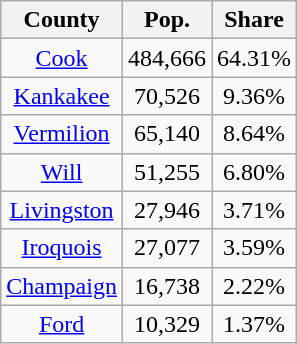<table class="wikitable sortable" style="text-align:center;">
<tr>
<th>County</th>
<th>Pop.</th>
<th>Share</th>
</tr>
<tr>
<td><a href='#'>Cook</a></td>
<td>484,666</td>
<td>64.31%</td>
</tr>
<tr>
<td><a href='#'>Kankakee</a></td>
<td>70,526</td>
<td>9.36%</td>
</tr>
<tr>
<td><a href='#'>Vermilion</a></td>
<td>65,140</td>
<td>8.64%</td>
</tr>
<tr>
<td><a href='#'>Will</a></td>
<td>51,255</td>
<td>6.80%</td>
</tr>
<tr>
<td><a href='#'>Livingston</a></td>
<td>27,946</td>
<td>3.71%</td>
</tr>
<tr>
<td><a href='#'>Iroquois</a></td>
<td>27,077</td>
<td>3.59%</td>
</tr>
<tr>
<td><a href='#'>Champaign</a></td>
<td>16,738</td>
<td>2.22%</td>
</tr>
<tr>
<td><a href='#'>Ford</a></td>
<td>10,329</td>
<td>1.37%</td>
</tr>
</table>
